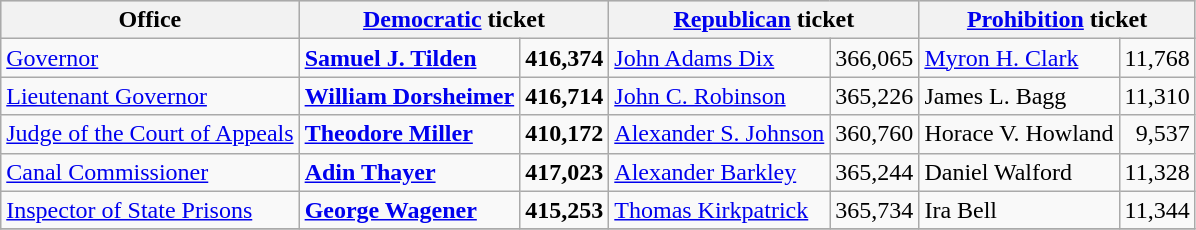<table class=wikitable>
<tr bgcolor=lightgrey>
<th>Office</th>
<th colspan="2" ><a href='#'>Democratic</a> ticket</th>
<th colspan="2" ><a href='#'>Republican</a> ticket</th>
<th colspan="2" ><a href='#'>Prohibition</a> ticket</th>
</tr>
<tr>
<td><a href='#'>Governor</a></td>
<td><strong><a href='#'>Samuel J. Tilden</a></strong></td>
<td align="right"><strong>416,374</strong></td>
<td><a href='#'>John Adams Dix</a></td>
<td align="right">366,065</td>
<td><a href='#'>Myron H. Clark</a></td>
<td align="right">11,768</td>
</tr>
<tr>
<td><a href='#'>Lieutenant Governor</a></td>
<td><strong><a href='#'>William Dorsheimer</a></strong></td>
<td align="right"><strong>416,714</strong></td>
<td><a href='#'>John C. Robinson</a></td>
<td align="right">365,226</td>
<td>James L. Bagg</td>
<td align="right">11,310</td>
</tr>
<tr>
<td><a href='#'>Judge of the Court of Appeals</a></td>
<td><strong><a href='#'>Theodore Miller</a></strong></td>
<td align="right"><strong>410,172</strong></td>
<td><a href='#'>Alexander S. Johnson</a></td>
<td align="right">360,760</td>
<td>Horace V. Howland</td>
<td align="right">9,537</td>
</tr>
<tr>
<td><a href='#'>Canal Commissioner</a></td>
<td><strong><a href='#'>Adin Thayer</a></strong></td>
<td align="right"><strong>417,023</strong></td>
<td><a href='#'>Alexander Barkley</a></td>
<td align="right">365,244</td>
<td>Daniel Walford</td>
<td align="right">11,328</td>
</tr>
<tr>
<td><a href='#'>Inspector of State Prisons</a></td>
<td><strong><a href='#'>George Wagener</a></strong></td>
<td align="right"><strong>415,253</strong></td>
<td><a href='#'>Thomas Kirkpatrick</a></td>
<td align="right">365,734</td>
<td>Ira Bell</td>
<td align="right">11,344</td>
</tr>
<tr>
</tr>
</table>
